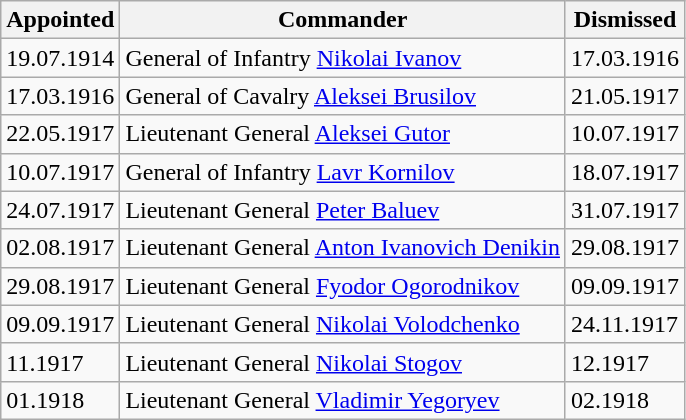<table class="wikitable">
<tr>
<th>Appointed</th>
<th>Commander</th>
<th>Dismissed</th>
</tr>
<tr>
<td>19.07.1914</td>
<td>General of Infantry <a href='#'>Nikolai Ivanov</a></td>
<td>17.03.1916</td>
</tr>
<tr>
<td>17.03.1916</td>
<td>General of Cavalry <a href='#'>Aleksei Brusilov</a></td>
<td>21.05.1917</td>
</tr>
<tr>
<td>22.05.1917</td>
<td>Lieutenant General <a href='#'>Aleksei Gutor</a></td>
<td>10.07.1917</td>
</tr>
<tr>
<td>10.07.1917</td>
<td>General of Infantry <a href='#'>Lavr Kornilov</a></td>
<td>18.07.1917</td>
</tr>
<tr>
<td>24.07.1917</td>
<td>Lieutenant General <a href='#'>Peter Baluev</a></td>
<td>31.07.1917</td>
</tr>
<tr>
<td>02.08.1917</td>
<td>Lieutenant General <a href='#'>Anton Ivanovich Denikin</a></td>
<td>29.08.1917</td>
</tr>
<tr>
<td>29.08.1917</td>
<td>Lieutenant General <a href='#'>Fyodor Ogorodnikov</a></td>
<td>09.09.1917</td>
</tr>
<tr>
<td>09.09.1917</td>
<td>Lieutenant General <a href='#'>Nikolai Volodchenko</a></td>
<td>24.11.1917</td>
</tr>
<tr>
<td>11.1917</td>
<td>Lieutenant General <a href='#'>Nikolai Stogov</a></td>
<td>12.1917</td>
</tr>
<tr>
<td>01.1918</td>
<td>Lieutenant General <a href='#'>Vladimir Yegoryev</a></td>
<td>02.1918</td>
</tr>
</table>
